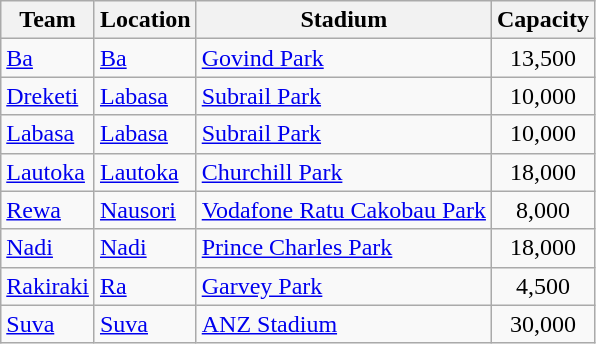<table class="wikitable sortable">
<tr>
<th>Team</th>
<th>Location</th>
<th>Stadium</th>
<th>Capacity</th>
</tr>
<tr>
<td><a href='#'>Ba</a></td>
<td><a href='#'>Ba</a></td>
<td><a href='#'>Govind Park</a></td>
<td align=center>13,500</td>
</tr>
<tr>
<td><a href='#'>Dreketi</a></td>
<td><a href='#'>Labasa</a></td>
<td><a href='#'>Subrail Park</a></td>
<td align=center>10,000</td>
</tr>
<tr>
<td><a href='#'>Labasa</a></td>
<td><a href='#'>Labasa</a></td>
<td><a href='#'>Subrail Park</a></td>
<td align=center>10,000</td>
</tr>
<tr>
<td><a href='#'>Lautoka</a></td>
<td><a href='#'>Lautoka</a></td>
<td><a href='#'>Churchill Park</a></td>
<td align=center>18,000</td>
</tr>
<tr>
<td><a href='#'>Rewa</a></td>
<td><a href='#'>Nausori</a></td>
<td><a href='#'>Vodafone Ratu Cakobau Park</a></td>
<td align=center>8,000</td>
</tr>
<tr>
<td><a href='#'>Nadi</a></td>
<td><a href='#'>Nadi</a></td>
<td><a href='#'>Prince Charles Park</a></td>
<td align=center>18,000</td>
</tr>
<tr>
<td><a href='#'>Rakiraki</a></td>
<td><a href='#'>Ra</a></td>
<td><a href='#'>Garvey Park</a></td>
<td align=center>4,500</td>
</tr>
<tr>
<td><a href='#'>Suva</a></td>
<td><a href='#'>Suva</a></td>
<td><a href='#'>ANZ Stadium</a></td>
<td align=center>30,000</td>
</tr>
</table>
